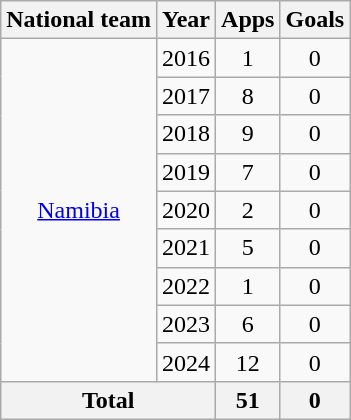<table class="wikitable" style="text-align:center">
<tr>
<th>National team</th>
<th>Year</th>
<th>Apps</th>
<th>Goals</th>
</tr>
<tr>
<td rowspan="9"><a href='#'>Namibia</a></td>
<td>2016</td>
<td>1</td>
<td>0</td>
</tr>
<tr>
<td>2017</td>
<td>8</td>
<td>0</td>
</tr>
<tr>
<td>2018</td>
<td>9</td>
<td>0</td>
</tr>
<tr>
<td>2019</td>
<td>7</td>
<td>0</td>
</tr>
<tr>
<td>2020</td>
<td>2</td>
<td>0</td>
</tr>
<tr>
<td>2021</td>
<td>5</td>
<td>0</td>
</tr>
<tr>
<td>2022</td>
<td>1</td>
<td>0</td>
</tr>
<tr>
<td>2023</td>
<td>6</td>
<td>0</td>
</tr>
<tr>
<td>2024</td>
<td>12</td>
<td>0</td>
</tr>
<tr>
<th colspan=2>Total</th>
<th>51</th>
<th>0</th>
</tr>
</table>
